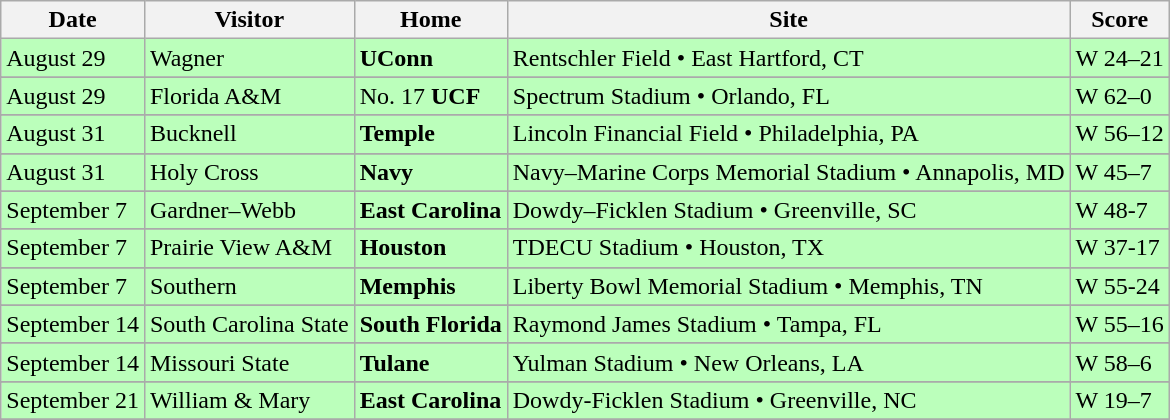<table class="wikitable">
<tr>
<th>Date</th>
<th>Visitor</th>
<th>Home</th>
<th>Site</th>
<th>Score</th>
</tr>
<tr style="background:#bfb">
<td>August 29</td>
<td>Wagner</td>
<td><strong>UConn</strong></td>
<td>Rentschler Field • East Hartford, CT</td>
<td>W 24–21</td>
</tr>
<tr>
</tr>
<tr style="background:#bfb">
<td>August 29</td>
<td>Florida A&M</td>
<td>No. 17 <strong>UCF</strong></td>
<td>Spectrum Stadium • Orlando, FL</td>
<td>W 62–0</td>
</tr>
<tr>
</tr>
<tr style="background:#bfb">
<td>August 31</td>
<td>Bucknell</td>
<td><strong>Temple</strong></td>
<td>Lincoln Financial Field • Philadelphia, PA</td>
<td>W 56–12</td>
</tr>
<tr>
</tr>
<tr style="background:#bfb">
<td>August 31</td>
<td>Holy Cross</td>
<td><strong>Navy</strong></td>
<td>Navy–Marine Corps Memorial Stadium • Annapolis, MD</td>
<td>W 45–7</td>
</tr>
<tr>
</tr>
<tr style="background:#bfb">
<td>September 7</td>
<td>Gardner–Webb</td>
<td><strong>East Carolina</strong></td>
<td>Dowdy–Ficklen Stadium • Greenville, SC</td>
<td>W 48-7</td>
</tr>
<tr>
</tr>
<tr style="background:#bfb">
<td>September 7</td>
<td>Prairie View A&M</td>
<td><strong>Houston</strong></td>
<td>TDECU Stadium • Houston, TX</td>
<td>W 37-17</td>
</tr>
<tr>
</tr>
<tr style="background:#bfb">
<td>September 7</td>
<td>Southern</td>
<td><strong>Memphis</strong></td>
<td>Liberty Bowl Memorial Stadium • Memphis, TN</td>
<td>W 55-24</td>
</tr>
<tr>
</tr>
<tr style="background:#bfb">
<td>September 14</td>
<td>South Carolina State</td>
<td><strong>South Florida</strong></td>
<td>Raymond James Stadium • Tampa, FL</td>
<td>W 55–16</td>
</tr>
<tr>
</tr>
<tr style="background:#bfb">
<td>September 14</td>
<td>Missouri State</td>
<td><strong>Tulane</strong></td>
<td>Yulman Stadium • New Orleans, LA</td>
<td>W 58–6</td>
</tr>
<tr>
</tr>
<tr style="background:#bfb">
<td>September 21</td>
<td>William & Mary</td>
<td><strong>East Carolina</strong></td>
<td>Dowdy-Ficklen Stadium • Greenville, NC</td>
<td>W 19–7</td>
</tr>
<tr>
</tr>
</table>
